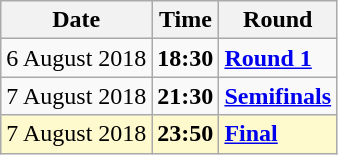<table class="wikitable">
<tr>
<th>Date</th>
<th>Time</th>
<th>Round</th>
</tr>
<tr>
<td>6 August 2018</td>
<td><strong>18:30</strong></td>
<td><strong><a href='#'>Round 1</a></strong></td>
</tr>
<tr>
<td>7 August 2018</td>
<td><strong>21:30</strong></td>
<td><strong><a href='#'>Semifinals</a></strong></td>
</tr>
<tr style=background:lemonchiffon>
<td>7 August 2018</td>
<td><strong>23:50</strong></td>
<td><strong><a href='#'>Final</a></strong></td>
</tr>
</table>
